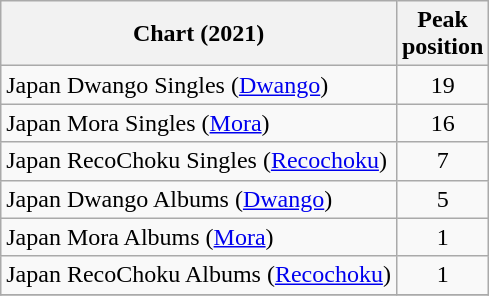<table class="wikitable sortable plainrowheaders">
<tr>
<th scope="col">Chart (2021)</th>
<th scope="col">Peak<br>position</th>
</tr>
<tr>
<td>Japan Dwango Singles (<a href='#'>Dwango</a>)</td>
<td style="text-align:center;">19</td>
</tr>
<tr>
<td>Japan Mora Singles (<a href='#'>Mora</a>)</td>
<td style="text-align:center;">16</td>
</tr>
<tr>
<td>Japan RecoChoku Singles (<a href='#'>Recochoku</a>)</td>
<td style="text-align:center;">7</td>
</tr>
<tr>
<td>Japan Dwango Albums (<a href='#'>Dwango</a>)</td>
<td style="text-align:center;">5</td>
</tr>
<tr>
<td>Japan Mora Albums (<a href='#'>Mora</a>)</td>
<td style="text-align:center;">1</td>
</tr>
<tr>
<td>Japan RecoChoku Albums (<a href='#'>Recochoku</a>)</td>
<td style="text-align:center;">1</td>
</tr>
<tr>
</tr>
</table>
